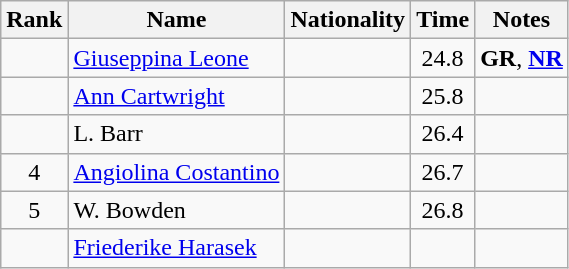<table class="wikitable sortable" style="text-align:center">
<tr>
<th>Rank</th>
<th>Name</th>
<th>Nationality</th>
<th>Time</th>
<th>Notes</th>
</tr>
<tr>
<td></td>
<td align=left><a href='#'>Giuseppina Leone</a></td>
<td align=left></td>
<td>24.8</td>
<td><strong>GR</strong>, <strong><a href='#'>NR</a></strong></td>
</tr>
<tr>
<td></td>
<td align=left><a href='#'>Ann Cartwright</a></td>
<td align=left></td>
<td>25.8</td>
<td></td>
</tr>
<tr>
<td></td>
<td align=left>L. Barr</td>
<td align=left></td>
<td>26.4</td>
<td></td>
</tr>
<tr>
<td>4</td>
<td align=left><a href='#'>Angiolina Costantino</a></td>
<td align=left></td>
<td>26.7</td>
<td></td>
</tr>
<tr>
<td>5</td>
<td align=left>W. Bowden</td>
<td align=left></td>
<td>26.8</td>
<td></td>
</tr>
<tr>
<td></td>
<td align=left><a href='#'>Friederike Harasek</a></td>
<td align=left></td>
<td></td>
<td></td>
</tr>
</table>
